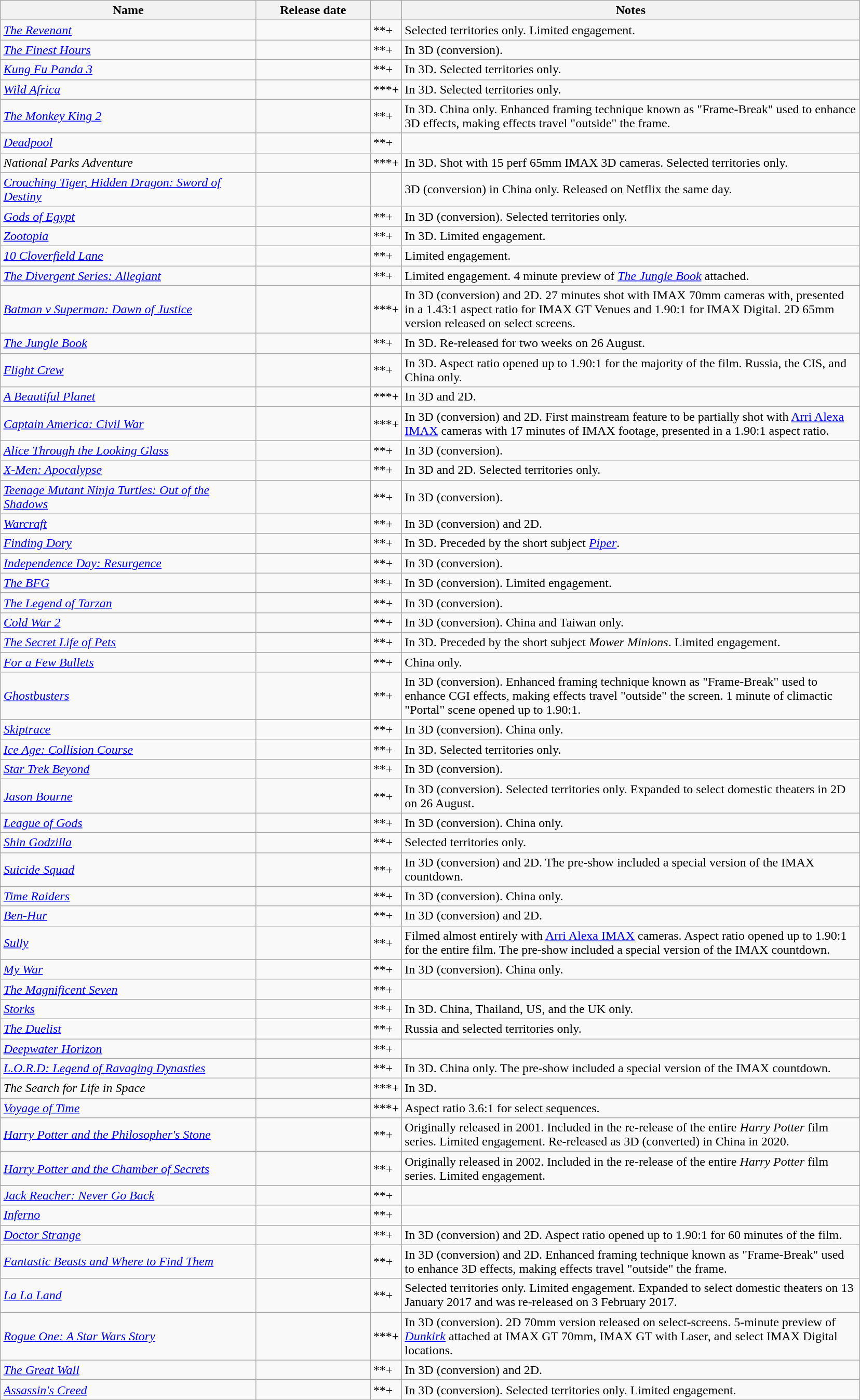<table class="wikitable sortable collapsible" style="margin:auto;">
<tr>
<th scope="col" style="width:320px;">Name</th>
<th scope="col" style="width:140px;">Release date</th>
<th scope="col" class="unsortable" style="width:20px;"></th>
<th scope="col" class="unsortable" style="width:580px;">Notes</th>
</tr>
<tr>
<td><em><a href='#'>The Revenant</a></em></td>
<td align=center></td>
<td>**+</td>
<td>Selected territories only. Limited engagement.</td>
</tr>
<tr>
<td><em><a href='#'>The Finest Hours</a></em></td>
<td align=center></td>
<td>**+</td>
<td>In 3D (conversion).</td>
</tr>
<tr>
<td><em><a href='#'>Kung Fu Panda 3</a></em></td>
<td align=center></td>
<td>**+</td>
<td>In 3D. Selected territories only.</td>
</tr>
<tr>
<td><em><a href='#'>Wild Africa</a></em></td>
<td align=center></td>
<td>***+</td>
<td>In 3D. Selected territories only.</td>
</tr>
<tr>
<td><em><a href='#'>The Monkey King 2</a></em></td>
<td align=center></td>
<td>**+</td>
<td>In 3D. China only. Enhanced framing technique known as "Frame-Break" used to enhance 3D effects, making effects travel "outside" the frame.</td>
</tr>
<tr>
<td><em><a href='#'>Deadpool</a></em></td>
<td align=center></td>
<td>**+</td>
<td></td>
</tr>
<tr>
<td><em>National Parks Adventure</em></td>
<td align=center></td>
<td>***+</td>
<td>In 3D. Shot with 15 perf 65mm IMAX 3D cameras. Selected territories only.</td>
</tr>
<tr>
<td><em><a href='#'>Crouching Tiger, Hidden Dragon: Sword of Destiny</a></em></td>
<td align=center></td>
<td></td>
<td>3D (conversion) in China only. Released on Netflix the same day.</td>
</tr>
<tr>
<td><em><a href='#'>Gods of Egypt</a></em></td>
<td align=center></td>
<td>**+</td>
<td>In 3D (conversion). Selected territories only.</td>
</tr>
<tr>
<td><em><a href='#'>Zootopia</a></em></td>
<td align=center></td>
<td>**+</td>
<td>In 3D. Limited engagement.</td>
</tr>
<tr>
<td><em><a href='#'>10 Cloverfield Lane</a></em></td>
<td align=center></td>
<td>**+</td>
<td>Limited engagement.</td>
</tr>
<tr>
<td><em><a href='#'>The Divergent Series: Allegiant</a></em></td>
<td align=center></td>
<td>**+</td>
<td>Limited engagement. 4 minute preview of <em><a href='#'>The Jungle Book</a></em> attached.</td>
</tr>
<tr>
<td><em><a href='#'>Batman v Superman: Dawn of Justice</a></em></td>
<td align=center></td>
<td>***+</td>
<td>In 3D (conversion) and 2D. 27 minutes shot with IMAX 70mm cameras with, presented in a 1.43:1 aspect ratio for IMAX GT Venues and 1.90:1 for IMAX Digital. 2D 65mm version released on select screens.</td>
</tr>
<tr>
<td><em><a href='#'>The Jungle Book</a></em></td>
<td align=center></td>
<td>**+</td>
<td>In 3D. Re-released for two weeks on 26 August.</td>
</tr>
<tr>
<td><em><a href='#'>Flight Crew</a></em></td>
<td align=center></td>
<td>**+</td>
<td>In 3D. Aspect ratio opened up to 1.90:1 for the majority of the film. Russia, the CIS, and China only.</td>
</tr>
<tr>
<td><em><a href='#'>A Beautiful Planet</a></em></td>
<td align=center></td>
<td>***+</td>
<td>In 3D and 2D.</td>
</tr>
<tr>
<td><em><a href='#'>Captain America: Civil War</a></em></td>
<td align=center></td>
<td>***+</td>
<td>In 3D (conversion) and 2D. First mainstream feature to be partially shot with <a href='#'>Arri Alexa IMAX</a> cameras with 17 minutes of IMAX footage, presented in a 1.90:1 aspect ratio.</td>
</tr>
<tr>
<td><em><a href='#'>Alice Through the Looking Glass</a></em></td>
<td align=center></td>
<td>**+</td>
<td>In 3D (conversion).</td>
</tr>
<tr>
<td><em><a href='#'>X-Men: Apocalypse</a></em></td>
<td align=center></td>
<td>**+</td>
<td>In 3D and 2D. Selected territories only.</td>
</tr>
<tr>
<td><em><a href='#'>Teenage Mutant Ninja Turtles: Out of the Shadows</a></em></td>
<td align=center></td>
<td>**+</td>
<td>In 3D (conversion).</td>
</tr>
<tr>
<td><em><a href='#'>Warcraft</a></em></td>
<td align=center></td>
<td>**+</td>
<td>In 3D (conversion) and 2D.</td>
</tr>
<tr>
<td><em><a href='#'>Finding Dory</a></em></td>
<td align=center></td>
<td>**+</td>
<td>In 3D. Preceded by the short subject <em><a href='#'>Piper</a></em>.</td>
</tr>
<tr>
<td><em><a href='#'>Independence Day: Resurgence</a></em></td>
<td align=center></td>
<td>**+</td>
<td>In 3D (conversion).</td>
</tr>
<tr>
<td><em><a href='#'>The BFG</a></em></td>
<td align=center></td>
<td>**+</td>
<td>In 3D (conversion). Limited engagement.</td>
</tr>
<tr>
<td><em><a href='#'>The Legend of Tarzan</a></em></td>
<td align=center></td>
<td>**+</td>
<td>In 3D (conversion).</td>
</tr>
<tr>
<td><em><a href='#'>Cold War 2</a></em></td>
<td align=center></td>
<td>**+</td>
<td>In 3D (conversion). China and Taiwan only.</td>
</tr>
<tr>
<td><em><a href='#'>The Secret Life of Pets</a></em></td>
<td align=center></td>
<td>**+</td>
<td>In 3D. Preceded by the short subject <em>Mower Minions</em>. Limited engagement.</td>
</tr>
<tr>
<td><em><a href='#'>For a Few Bullets</a></em></td>
<td align=center></td>
<td>**+</td>
<td>China only.</td>
</tr>
<tr>
<td><em><a href='#'>Ghostbusters</a></em></td>
<td align=center></td>
<td>**+</td>
<td>In 3D (conversion). Enhanced framing technique known as "Frame-Break" used to enhance CGI effects, making effects travel "outside" the screen. 1 minute of climactic "Portal" scene opened up to 1.90:1.</td>
</tr>
<tr>
<td><em><a href='#'>Skiptrace</a></em></td>
<td align=center></td>
<td>**+</td>
<td>In 3D (conversion). China only.</td>
</tr>
<tr>
<td><em><a href='#'>Ice Age: Collision Course</a></em></td>
<td align=center></td>
<td>**+</td>
<td>In 3D. Selected territories only.</td>
</tr>
<tr>
<td><em><a href='#'>Star Trek Beyond</a></em></td>
<td align=center></td>
<td>**+</td>
<td>In 3D (conversion).</td>
</tr>
<tr>
<td><em><a href='#'>Jason Bourne</a></em></td>
<td align=center></td>
<td>**+</td>
<td>In 3D (conversion). Selected territories only. Expanded to select domestic theaters in 2D on 26 August.</td>
</tr>
<tr>
<td><em><a href='#'>League of Gods</a></em></td>
<td align=center></td>
<td>**+</td>
<td>In 3D (conversion). China only.</td>
</tr>
<tr>
<td><em><a href='#'>Shin Godzilla</a></em></td>
<td align=center></td>
<td>**+</td>
<td>Selected territories only.</td>
</tr>
<tr>
<td><em><a href='#'>Suicide Squad</a></em></td>
<td align=center></td>
<td>**+</td>
<td>In 3D (conversion) and 2D. The pre-show included a special version of the IMAX countdown.</td>
</tr>
<tr>
<td><em><a href='#'>Time Raiders</a></em></td>
<td align=center></td>
<td>**+</td>
<td>In 3D (conversion). China only.</td>
</tr>
<tr>
<td><em><a href='#'>Ben-Hur</a></em></td>
<td align=center></td>
<td>**+</td>
<td>In 3D (conversion) and 2D.</td>
</tr>
<tr>
<td><em><a href='#'>Sully</a></em></td>
<td align=center></td>
<td>**+</td>
<td>Filmed almost entirely with <a href='#'>Arri Alexa IMAX</a> cameras. Aspect ratio opened up to 1.90:1 for the entire film. The pre-show included a special version of the IMAX countdown.</td>
</tr>
<tr>
<td><em><a href='#'>My War</a></em></td>
<td align=center></td>
<td>**+</td>
<td>In 3D (conversion). China only.</td>
</tr>
<tr>
<td><em><a href='#'>The Magnificent Seven</a></em></td>
<td align=center></td>
<td>**+</td>
<td></td>
</tr>
<tr>
<td><em><a href='#'>Storks</a></em></td>
<td align=center></td>
<td>**+</td>
<td>In 3D. China, Thailand, US, and the UK only.</td>
</tr>
<tr>
<td><em><a href='#'>The Duelist</a></em></td>
<td align=center></td>
<td>**+</td>
<td>Russia and selected territories only.</td>
</tr>
<tr>
<td><em><a href='#'>Deepwater Horizon</a></em></td>
<td align=center></td>
<td>**+</td>
<td></td>
</tr>
<tr>
<td><em><a href='#'>L.O.R.D: Legend of Ravaging Dynasties</a></em></td>
<td align=center></td>
<td>**+</td>
<td>In 3D. China only. The pre-show included a special version of the IMAX countdown.</td>
</tr>
<tr>
<td><em>The Search for Life in Space</em></td>
<td align=center></td>
<td>***+</td>
<td>In 3D.</td>
</tr>
<tr>
<td><em><a href='#'>Voyage of Time</a></em></td>
<td align=center></td>
<td>***+</td>
<td>Aspect ratio 3.6:1 for select sequences.</td>
</tr>
<tr>
<td><em><a href='#'>Harry Potter and the Philosopher's Stone</a></em></td>
<td align=center></td>
<td>**+</td>
<td>Originally released in 2001. Included in the re-release of the entire <em>Harry Potter</em> film series. Limited engagement. Re-released as 3D (converted) in China in 2020.</td>
</tr>
<tr>
<td><em><a href='#'>Harry Potter and the Chamber of Secrets</a></em></td>
<td align=center></td>
<td>**+</td>
<td>Originally released in 2002. Included in the re-release of the entire <em>Harry Potter</em> film series. Limited engagement.</td>
</tr>
<tr>
<td><em><a href='#'>Jack Reacher: Never Go Back</a></em></td>
<td align=center></td>
<td>**+</td>
<td></td>
</tr>
<tr>
<td><em><a href='#'>Inferno</a></em></td>
<td align=center></td>
<td>**+</td>
<td></td>
</tr>
<tr>
<td><em><a href='#'>Doctor Strange</a></em></td>
<td align=center></td>
<td>**+</td>
<td>In 3D (conversion) and 2D. Aspect ratio opened up to 1.90:1 for 60 minutes of the film.</td>
</tr>
<tr>
<td><em><a href='#'>Fantastic Beasts and Where to Find Them</a></em></td>
<td align=center></td>
<td>**+</td>
<td>In 3D (conversion) and 2D. Enhanced framing technique known as "Frame-Break" used to enhance 3D effects, making effects travel "outside" the frame.</td>
</tr>
<tr>
<td><em><a href='#'>La La Land</a></em></td>
<td align=center></td>
<td>**+</td>
<td>Selected territories only. Limited engagement. Expanded to select domestic theaters on 13 January 2017 and was re-released on 3 February 2017.</td>
</tr>
<tr>
<td><em><a href='#'>Rogue One: A Star Wars Story</a></em></td>
<td align=center></td>
<td>***+</td>
<td>In 3D (conversion). 2D 70mm version released on select-screens. 5-minute preview of <em><a href='#'>Dunkirk</a></em> attached at IMAX GT 70mm, IMAX GT with Laser, and select IMAX Digital locations.</td>
</tr>
<tr>
<td><em><a href='#'>The Great Wall</a></em></td>
<td align=center></td>
<td>**+</td>
<td>In 3D (conversion) and 2D.</td>
</tr>
<tr>
<td><em><a href='#'>Assassin's Creed</a></em></td>
<td align=center></td>
<td>**+</td>
<td>In 3D (conversion). Selected territories only. Limited engagement.</td>
</tr>
</table>
